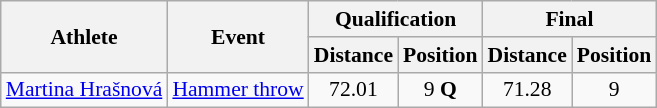<table class="wikitable" style="font-size:90%">
<tr>
<th rowspan="2">Athlete</th>
<th rowspan="2">Event</th>
<th colspan="2">Qualification</th>
<th colspan="2">Final</th>
</tr>
<tr>
<th>Distance</th>
<th>Position</th>
<th>Distance</th>
<th>Position</th>
</tr>
<tr style=text-align:center>
<td style=text-align:left><a href='#'>Martina Hrašnová</a></td>
<td style=text-align:left><a href='#'>Hammer throw</a></td>
<td>72.01</td>
<td>9 <strong>Q</strong></td>
<td>71.28</td>
<td>9</td>
</tr>
</table>
